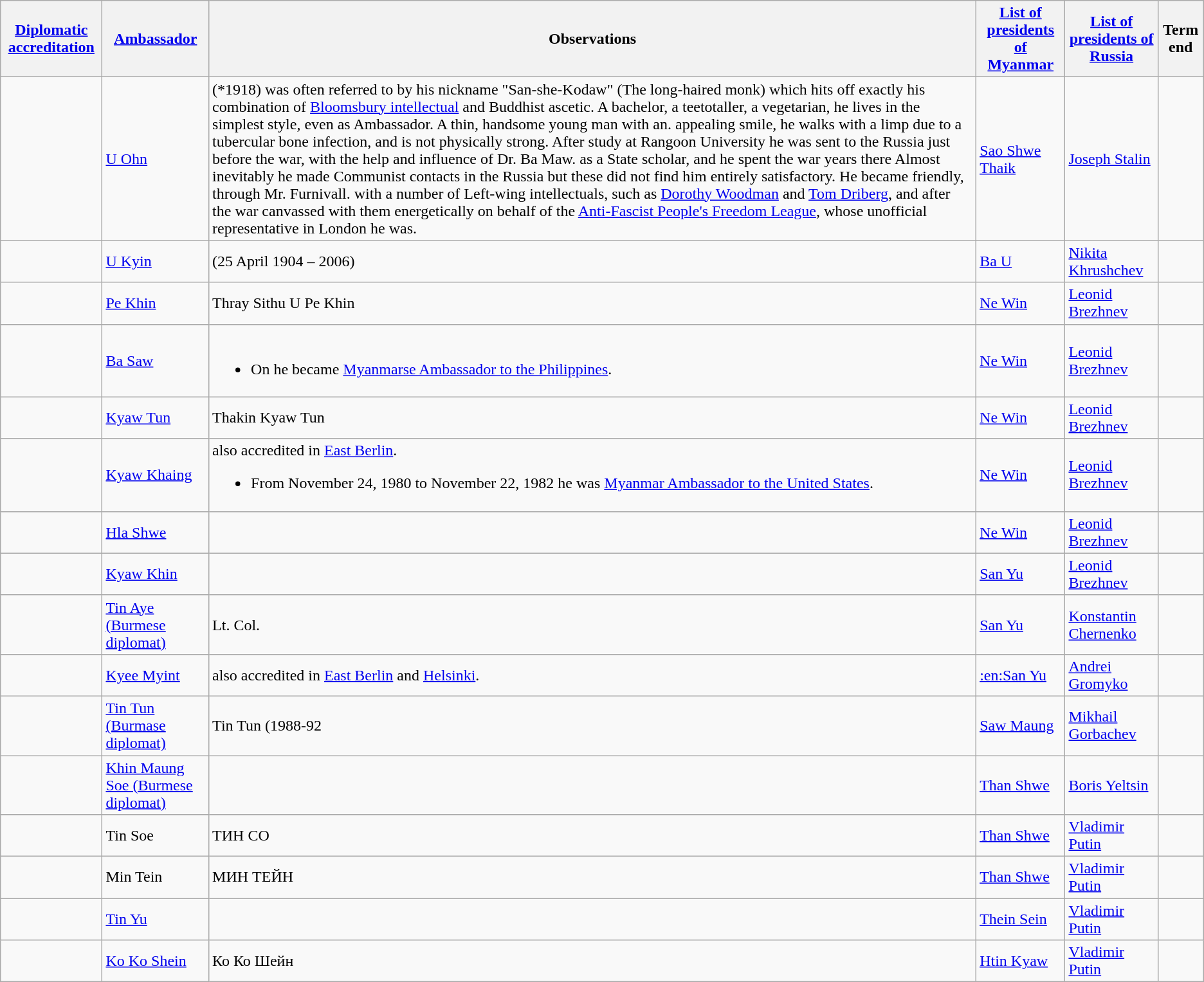<table class="wikitable sortable">
<tr>
<th><a href='#'>Diplomatic accreditation</a></th>
<th><a href='#'>Ambassador</a></th>
<th>Observations</th>
<th><a href='#'>List of presidents of Myanmar</a></th>
<th><a href='#'>List of presidents of Russia</a></th>
<th>Term end</th>
</tr>
<tr>
<td></td>
<td><a href='#'>U Ohn</a></td>
<td>(*1918) was often referred to by his nickname "San-she-Kodaw" (The long-haired monk) which hits off exactly his combination of <a href='#'>Bloomsbury intellectual</a> and Buddhist ascetic. A bachelor, a teetotaller, a vegetarian, he lives in the simplest style, even as Ambassador. A thin, handsome young man with an. appealing smile, he walks with a limp due to a tubercular bone infection, and is not physically strong. After study at Rangoon University he was sent to the Russia just before the war, with the help and influence of Dr. Ba Maw. as a State scholar, and he spent the war years there Almost inevitably he made Communist contacts in the Russia but these did not find him entirely satisfactory. He became friendly, through Mr. Furnivall. with a number of Left-wing intellectuals, such as <a href='#'>Dorothy Woodman</a> and <a href='#'>Tom Driberg</a>, and after the war canvassed with them energetically on behalf of the <a href='#'>Anti-Fascist People's Freedom League</a>, whose unofficial representative in London he was.</td>
<td><a href='#'>Sao Shwe Thaik</a></td>
<td><a href='#'>Joseph Stalin</a></td>
<td></td>
</tr>
<tr>
<td></td>
<td><a href='#'>U Kyin</a></td>
<td>(25 April 1904 – 2006)</td>
<td><a href='#'>Ba U</a></td>
<td><a href='#'>Nikita Khrushchev</a></td>
<td></td>
</tr>
<tr>
<td></td>
<td><a href='#'>Pe Khin</a></td>
<td>Thray Sithu U Pe Khin</td>
<td><a href='#'>Ne Win</a></td>
<td><a href='#'>Leonid Brezhnev</a></td>
<td></td>
</tr>
<tr>
<td></td>
<td><a href='#'>Ba Saw</a></td>
<td><br><ul><li>On  he became <a href='#'>Myanmarse Ambassador to the Philippines</a>.</li></ul></td>
<td><a href='#'>Ne Win</a></td>
<td><a href='#'>Leonid Brezhnev</a></td>
<td></td>
</tr>
<tr>
<td></td>
<td><a href='#'>Kyaw Tun</a></td>
<td>Thakin Kyaw Tun</td>
<td><a href='#'>Ne Win</a></td>
<td><a href='#'>Leonid Brezhnev</a></td>
<td></td>
</tr>
<tr>
<td></td>
<td><a href='#'>Kyaw Khaing</a></td>
<td>also accredited in <a href='#'>East Berlin</a>.<br><ul><li>From November 24, 1980 to November 22, 1982 he was <a href='#'>Myanmar Ambassador to the United States</a>.</li></ul></td>
<td><a href='#'>Ne Win</a></td>
<td><a href='#'>Leonid Brezhnev</a></td>
<td></td>
</tr>
<tr>
<td></td>
<td><a href='#'>Hla Shwe</a></td>
<td></td>
<td><a href='#'>Ne Win</a></td>
<td><a href='#'>Leonid Brezhnev</a></td>
<td></td>
</tr>
<tr>
<td></td>
<td><a href='#'>Kyaw Khin</a></td>
<td></td>
<td><a href='#'>San Yu</a></td>
<td><a href='#'>Leonid Brezhnev</a></td>
<td></td>
</tr>
<tr>
<td></td>
<td><a href='#'>Tin Aye (Burmese diplomat)</a></td>
<td>Lt. Col.</td>
<td><a href='#'>San Yu</a></td>
<td><a href='#'>Konstantin Chernenko</a></td>
<td></td>
</tr>
<tr>
<td></td>
<td><a href='#'>Kyee Myint</a></td>
<td>also accredited in <a href='#'>East Berlin</a> and <a href='#'>Helsinki</a>.</td>
<td><a href='#'>:en:San Yu</a></td>
<td><a href='#'>Andrei Gromyko</a></td>
<td></td>
</tr>
<tr>
<td></td>
<td><a href='#'>Tin Tun (Burmase diplomat)</a></td>
<td>Tin Tun (1988-92</td>
<td><a href='#'>Saw Maung</a></td>
<td><a href='#'>Mikhail Gorbachev</a></td>
<td></td>
</tr>
<tr>
<td></td>
<td><a href='#'>Khin Maung Soe (Burmese diplomat)</a></td>
<td></td>
<td><a href='#'>Than Shwe</a></td>
<td><a href='#'>Boris Yeltsin</a></td>
<td></td>
</tr>
<tr>
<td></td>
<td>Tin Soe</td>
<td>ТИН СО </td>
<td><a href='#'>Than Shwe</a></td>
<td><a href='#'>Vladimir Putin</a></td>
<td></td>
</tr>
<tr>
<td></td>
<td>Min Tein</td>
<td>МИН ТЕЙН</td>
<td><a href='#'>Than Shwe</a></td>
<td><a href='#'>Vladimir Putin</a></td>
<td></td>
</tr>
<tr>
<td></td>
<td><a href='#'>Tin Yu</a></td>
<td></td>
<td><a href='#'>Thein Sein</a></td>
<td><a href='#'>Vladimir Putin</a></td>
<td></td>
</tr>
<tr>
<td></td>
<td><a href='#'>Ko Ko Shein</a></td>
<td>Ко Ко Шейн</td>
<td><a href='#'>Htin Kyaw</a></td>
<td><a href='#'>Vladimir Putin</a></td>
<td></td>
</tr>
</table>
